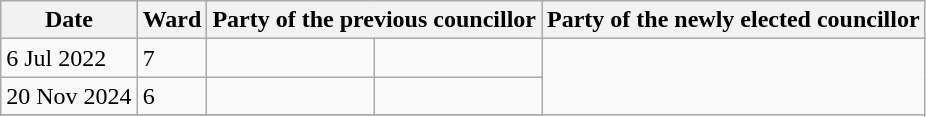<table class="wikitable">
<tr>
<th>Date</th>
<th>Ward</th>
<th colspan=2>Party of the previous councillor</th>
<th colspan=2>Party of the newly elected councillor</th>
</tr>
<tr>
<td>6 Jul 2022</td>
<td>7</td>
<td></td>
<td></td>
</tr>
<tr>
<td>20 Nov 2024</td>
<td>6</td>
<td></td>
<td></td>
</tr>
<tr>
</tr>
</table>
